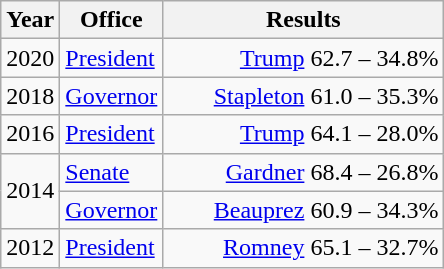<table class=wikitable>
<tr>
<th width="30">Year</th>
<th width="60">Office</th>
<th width="180">Results</th>
</tr>
<tr>
<td>2020</td>
<td><a href='#'>President</a></td>
<td align="right" ><a href='#'>Trump</a> 62.7 – 34.8%</td>
</tr>
<tr>
<td>2018</td>
<td><a href='#'>Governor</a></td>
<td align="right" ><a href='#'>Stapleton</a> 61.0 – 35.3%</td>
</tr>
<tr>
<td>2016</td>
<td><a href='#'>President</a></td>
<td align="right" ><a href='#'>Trump</a> 64.1 – 28.0%</td>
</tr>
<tr>
<td rowspan="2">2014</td>
<td><a href='#'>Senate</a></td>
<td align="right" ><a href='#'>Gardner</a> 68.4 – 26.8%</td>
</tr>
<tr>
<td><a href='#'>Governor</a></td>
<td align="right" ><a href='#'>Beauprez</a> 60.9 – 34.3%</td>
</tr>
<tr>
<td>2012</td>
<td><a href='#'>President</a></td>
<td align="right" ><a href='#'>Romney</a> 65.1 – 32.7%</td>
</tr>
</table>
